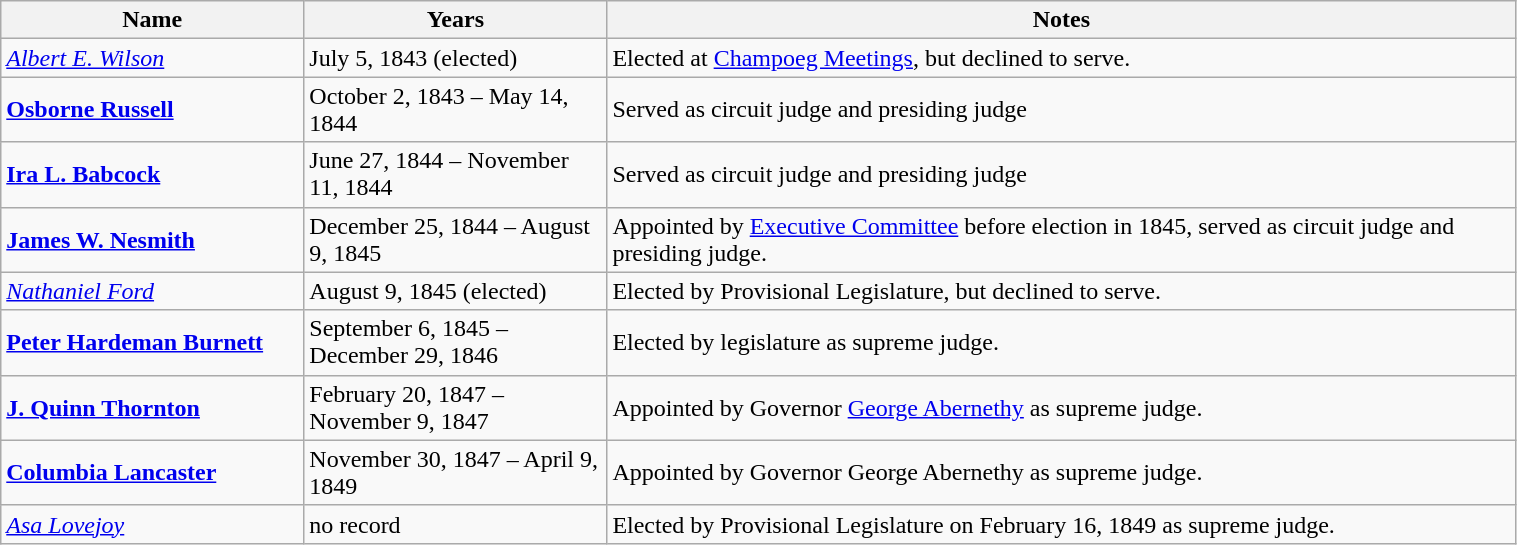<table class="wikitable sortable" style="width:80%">
<tr>
<th width="20%">Name</th>
<th width="20%">Years</th>
<th width="*%">Notes</th>
</tr>
<tr>
<td><em><a href='#'>Albert E. Wilson</a></em></td>
<td>July 5, 1843 (elected)</td>
<td>Elected at <a href='#'>Champoeg Meetings</a>, but declined to serve.</td>
</tr>
<tr>
<td><strong><a href='#'>Osborne Russell</a></strong></td>
<td>October 2, 1843 – May 14, 1844</td>
<td>Served as circuit judge and presiding judge</td>
</tr>
<tr>
<td><strong><a href='#'>Ira L. Babcock</a></strong></td>
<td>June 27, 1844 – November 11, 1844</td>
<td>Served as circuit judge and presiding judge</td>
</tr>
<tr>
<td><strong><a href='#'>James W. Nesmith</a></strong></td>
<td>December 25, 1844 – August 9, 1845</td>
<td>Appointed by <a href='#'>Executive Committee</a> before election in 1845, served as circuit judge and presiding judge.</td>
</tr>
<tr>
<td><em><a href='#'>Nathaniel Ford</a></em></td>
<td>August 9, 1845 (elected)</td>
<td>Elected by Provisional Legislature, but declined to serve.</td>
</tr>
<tr>
<td><strong><a href='#'>Peter Hardeman Burnett</a></strong></td>
<td>September 6, 1845 – December 29, 1846</td>
<td>Elected by legislature as supreme judge.</td>
</tr>
<tr>
<td><strong><a href='#'>J. Quinn Thornton</a></strong></td>
<td>February 20, 1847 – November 9, 1847</td>
<td>Appointed by Governor <a href='#'>George Abernethy</a> as supreme judge.</td>
</tr>
<tr>
<td><strong><a href='#'>Columbia Lancaster</a></strong></td>
<td>November 30, 1847 – April 9, 1849</td>
<td>Appointed by Governor George Abernethy as supreme judge.</td>
</tr>
<tr>
<td><em><a href='#'>Asa Lovejoy</a></em></td>
<td>no record</td>
<td>Elected by Provisional Legislature on February 16, 1849 as supreme judge.</td>
</tr>
</table>
